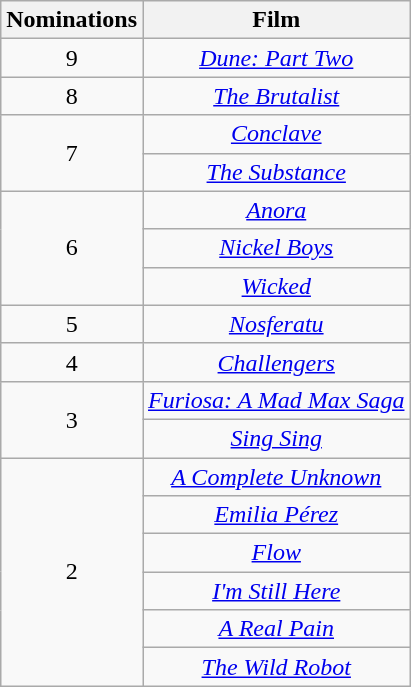<table class="wikitable plainrowheaders" style="text-align:center;">
<tr>
<th scope="col" style="width: 55px;">Nominations</th>
<th scope="col" style="text-align:center;">Film</th>
</tr>
<tr>
<td scope=row style="text-align:center">9</td>
<td><em><a href='#'>Dune: Part Two</a></em></td>
</tr>
<tr>
<td scope=row style="text-align:center">8</td>
<td><em><a href='#'>The Brutalist</a></em></td>
</tr>
<tr>
<td scope=row style="text-align:center" rowspan="2">7</td>
<td><em><a href='#'>Conclave</a></em></td>
</tr>
<tr>
<td><em><a href='#'>The Substance</a></em></td>
</tr>
<tr>
<td scope=row style="text-align:center" rowspan="3">6</td>
<td><em><a href='#'>Anora</a></em></td>
</tr>
<tr>
<td><em><a href='#'>Nickel Boys</a></em></td>
</tr>
<tr>
<td><em><a href='#'>Wicked</a></em></td>
</tr>
<tr>
<td scope=row style="text-align:center">5</td>
<td><em><a href='#'>Nosferatu</a></em></td>
</tr>
<tr>
<td scope=row style="text-align:center">4</td>
<td><em><a href='#'>Challengers</a></em></td>
</tr>
<tr>
<td scope=row style="text-align:center" rowspan="2">3</td>
<td><em><a href='#'>Furiosa: A Mad Max Saga</a></em></td>
</tr>
<tr>
<td><em><a href='#'>Sing Sing</a></em></td>
</tr>
<tr>
<td scope=row style="text-align:center" rowspan="6">2</td>
<td><em><a href='#'>A Complete Unknown</a></em></td>
</tr>
<tr>
<td><em><a href='#'>Emilia Pérez</a></em></td>
</tr>
<tr>
<td><em><a href='#'>Flow</a></em></td>
</tr>
<tr>
<td><em><a href='#'>I'm Still Here</a></em></td>
</tr>
<tr>
<td><em><a href='#'>A Real Pain</a></em></td>
</tr>
<tr>
<td><em><a href='#'>The Wild Robot</a></em></td>
</tr>
</table>
